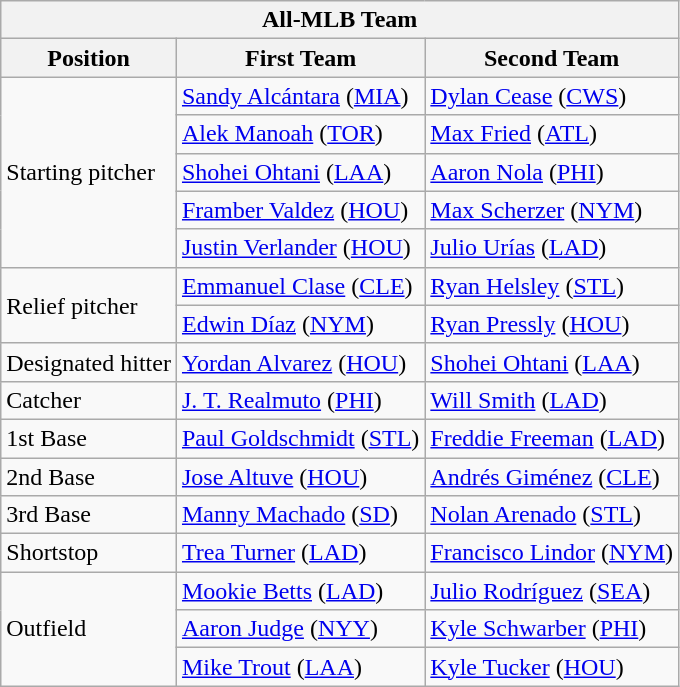<table class="wikitable">
<tr>
<th colspan="3">All-MLB Team</th>
</tr>
<tr>
<th>Position</th>
<th>First Team</th>
<th>Second Team</th>
</tr>
<tr>
<td rowspan=5>Starting pitcher</td>
<td><a href='#'>Sandy Alcántara</a> (<a href='#'>MIA</a>)</td>
<td><a href='#'>Dylan Cease</a> (<a href='#'>CWS</a>)</td>
</tr>
<tr>
<td><a href='#'>Alek Manoah</a> (<a href='#'>TOR</a>)</td>
<td><a href='#'>Max Fried</a> (<a href='#'>ATL</a>)</td>
</tr>
<tr>
<td><a href='#'>Shohei Ohtani</a> (<a href='#'>LAA</a>)</td>
<td><a href='#'>Aaron Nola</a> (<a href='#'>PHI</a>)</td>
</tr>
<tr>
<td><a href='#'>Framber Valdez</a> (<a href='#'>HOU</a>)</td>
<td><a href='#'>Max Scherzer</a> (<a href='#'>NYM</a>)</td>
</tr>
<tr>
<td><a href='#'>Justin Verlander</a> (<a href='#'>HOU</a>)</td>
<td><a href='#'>Julio Urías</a> (<a href='#'>LAD</a>)</td>
</tr>
<tr>
<td rowspan="2">Relief pitcher</td>
<td><a href='#'>Emmanuel Clase</a> (<a href='#'>CLE</a>)</td>
<td><a href='#'>Ryan Helsley</a> (<a href='#'>STL</a>)</td>
</tr>
<tr>
<td><a href='#'>Edwin Díaz</a> (<a href='#'>NYM</a>)</td>
<td><a href='#'>Ryan Pressly</a> (<a href='#'>HOU</a>)</td>
</tr>
<tr>
<td>Designated hitter</td>
<td><a href='#'>Yordan Alvarez</a> (<a href='#'>HOU</a>)</td>
<td><a href='#'>Shohei Ohtani</a> (<a href='#'>LAA</a>)</td>
</tr>
<tr>
<td>Catcher</td>
<td><a href='#'>J. T. Realmuto</a> (<a href='#'>PHI</a>)</td>
<td><a href='#'>Will Smith</a> (<a href='#'>LAD</a>)</td>
</tr>
<tr>
<td>1st Base</td>
<td><a href='#'>Paul Goldschmidt</a> (<a href='#'>STL</a>)</td>
<td><a href='#'>Freddie Freeman</a> (<a href='#'>LAD</a>)</td>
</tr>
<tr>
<td>2nd Base</td>
<td><a href='#'>Jose Altuve</a> (<a href='#'>HOU</a>)</td>
<td><a href='#'>Andrés Giménez</a> (<a href='#'>CLE</a>)</td>
</tr>
<tr>
<td>3rd Base</td>
<td><a href='#'>Manny Machado</a> (<a href='#'>SD</a>)</td>
<td><a href='#'>Nolan Arenado</a> (<a href='#'>STL</a>)</td>
</tr>
<tr>
<td>Shortstop</td>
<td><a href='#'>Trea Turner</a> (<a href='#'>LAD</a>)</td>
<td><a href='#'>Francisco Lindor</a> (<a href='#'>NYM</a>)</td>
</tr>
<tr>
<td rowspan="3">Outfield</td>
<td><a href='#'>Mookie Betts</a> (<a href='#'>LAD</a>)</td>
<td><a href='#'>Julio Rodríguez</a> (<a href='#'>SEA</a>)</td>
</tr>
<tr>
<td><a href='#'>Aaron Judge</a> (<a href='#'>NYY</a>)</td>
<td><a href='#'>Kyle Schwarber</a> (<a href='#'>PHI</a>)</td>
</tr>
<tr>
<td><a href='#'>Mike Trout</a> (<a href='#'>LAA</a>)</td>
<td><a href='#'>Kyle Tucker</a> (<a href='#'>HOU</a>)</td>
</tr>
</table>
